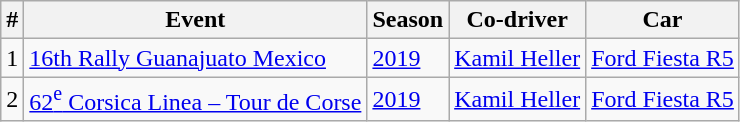<table class="wikitable">
<tr>
<th>#</th>
<th>Event</th>
<th>Season</th>
<th>Co-driver</th>
<th>Car</th>
</tr>
<tr>
<td>1</td>
<td> <a href='#'>16th Rally Guanajuato Mexico</a></td>
<td><a href='#'>2019</a></td>
<td> <a href='#'>Kamil Heller</a></td>
<td><a href='#'>Ford Fiesta R5</a></td>
</tr>
<tr>
<td>2</td>
<td> <a href='#'>62<sup>e</sup> Corsica Linea – Tour de Corse</a></td>
<td><a href='#'>2019</a></td>
<td> <a href='#'>Kamil Heller</a></td>
<td><a href='#'>Ford Fiesta R5</a></td>
</tr>
</table>
